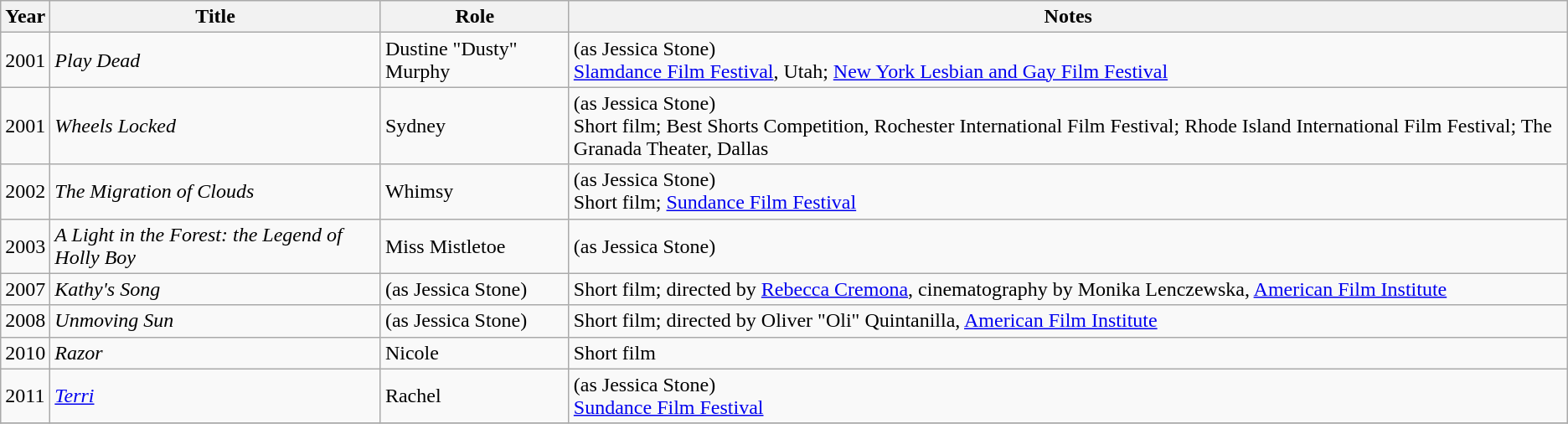<table class="wikitable sortable">
<tr>
<th>Year</th>
<th>Title</th>
<th>Role</th>
<th>Notes</th>
</tr>
<tr>
<td>2001</td>
<td><em>Play Dead</em></td>
<td>Dustine "Dusty" Murphy</td>
<td>(as Jessica Stone)<br><a href='#'>Slamdance Film Festival</a>, Utah; <a href='#'>New York Lesbian and Gay Film Festival</a></td>
</tr>
<tr>
<td>2001</td>
<td><em>Wheels Locked</em></td>
<td>Sydney</td>
<td>(as Jessica Stone)<br>Short film; Best Shorts Competition, Rochester International Film Festival; Rhode Island International Film Festival; The Granada Theater, Dallas</td>
</tr>
<tr>
<td>2002</td>
<td><em>The Migration of Clouds</em></td>
<td>Whimsy</td>
<td>(as Jessica Stone)<br>Short film; <a href='#'>Sundance Film Festival</a></td>
</tr>
<tr>
<td>2003</td>
<td><em>A Light in the Forest: the Legend of Holly Boy</em></td>
<td>Miss Mistletoe</td>
<td>(as Jessica Stone)</td>
</tr>
<tr>
<td>2007</td>
<td><em>Kathy's Song</em></td>
<td>(as Jessica Stone)</td>
<td>Short film; directed by <a href='#'>Rebecca Cremona</a>, cinematography by Monika Lenczewska, <a href='#'>American Film Institute</a></td>
</tr>
<tr>
<td>2008</td>
<td><em>Unmoving Sun</em></td>
<td>(as Jessica Stone)</td>
<td>Short film; directed by Oliver "Oli" Quintanilla, <a href='#'>American Film Institute</a></td>
</tr>
<tr>
<td>2010</td>
<td><em>Razor</em></td>
<td>Nicole</td>
<td>Short film</td>
</tr>
<tr>
<td>2011</td>
<td><em><a href='#'>Terri</a></em></td>
<td>Rachel</td>
<td>(as Jessica Stone)<br><a href='#'>Sundance Film Festival</a></td>
</tr>
<tr>
</tr>
</table>
